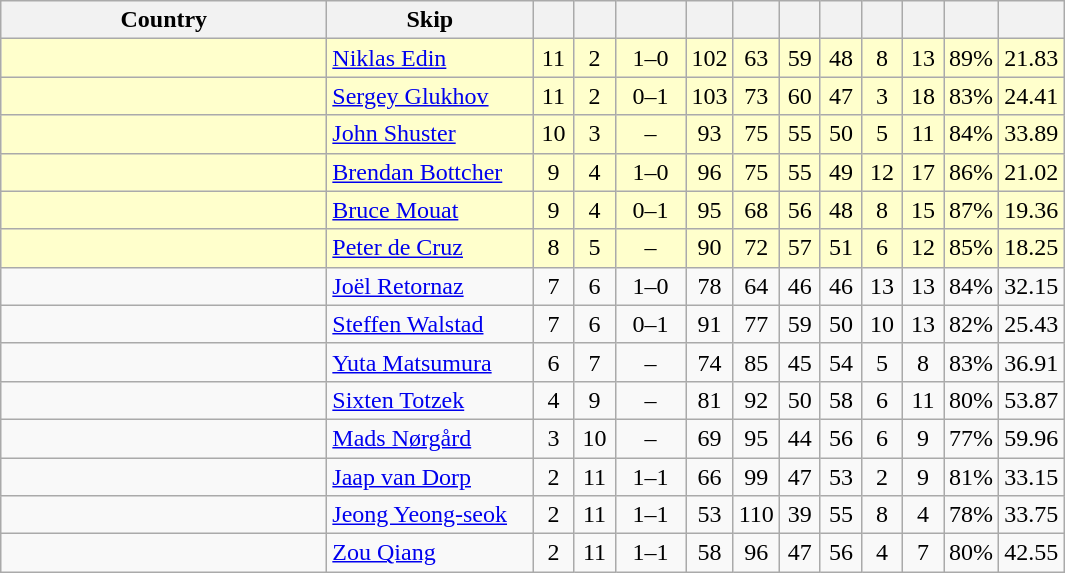<table class=wikitable  style="text-align:center;">
<tr>
<th width=210>Country</th>
<th width=130>Skip</th>
<th width=20></th>
<th width=20></th>
<th width=40></th>
<th width=20></th>
<th width=20></th>
<th width=20></th>
<th width=20></th>
<th width=20></th>
<th width=20></th>
<th width=20></th>
<th width=20></th>
</tr>
<tr bgcolor=#ffffcc>
<td style="text-align:left;"></td>
<td style="text-align:left;"><a href='#'>Niklas Edin</a></td>
<td>11</td>
<td>2</td>
<td>1–0</td>
<td>102</td>
<td>63</td>
<td>59</td>
<td>48</td>
<td>8</td>
<td>13</td>
<td>89%</td>
<td>21.83</td>
</tr>
<tr bgcolor=#ffffcc>
<td style="text-align:left;"> </td>
<td style="text-align:left;"><a href='#'>Sergey Glukhov</a></td>
<td>11</td>
<td>2</td>
<td>0–1</td>
<td>103</td>
<td>73</td>
<td>60</td>
<td>47</td>
<td>3</td>
<td>18</td>
<td>83%</td>
<td>24.41</td>
</tr>
<tr bgcolor=#ffffcc>
<td style="text-align:left;"></td>
<td style="text-align:left;"><a href='#'>John Shuster</a></td>
<td>10</td>
<td>3</td>
<td>–</td>
<td>93</td>
<td>75</td>
<td>55</td>
<td>50</td>
<td>5</td>
<td>11</td>
<td>84%</td>
<td>33.89</td>
</tr>
<tr bgcolor=#ffffcc>
<td style="text-align:left;"></td>
<td style="text-align:left;"><a href='#'>Brendan Bottcher</a></td>
<td>9</td>
<td>4</td>
<td>1–0</td>
<td>96</td>
<td>75</td>
<td>55</td>
<td>49</td>
<td>12</td>
<td>17</td>
<td>86%</td>
<td>21.02</td>
</tr>
<tr bgcolor=#ffffcc>
<td style="text-align:left;"></td>
<td style="text-align:left;"><a href='#'>Bruce Mouat</a></td>
<td>9</td>
<td>4</td>
<td>0–1</td>
<td>95</td>
<td>68</td>
<td>56</td>
<td>48</td>
<td>8</td>
<td>15</td>
<td>87%</td>
<td>19.36</td>
</tr>
<tr bgcolor=#ffffcc>
<td style="text-align:left;"></td>
<td style="text-align:left;"><a href='#'>Peter de Cruz</a></td>
<td>8</td>
<td>5</td>
<td>–</td>
<td>90</td>
<td>72</td>
<td>57</td>
<td>51</td>
<td>6</td>
<td>12</td>
<td>85%</td>
<td>18.25</td>
</tr>
<tr>
<td style="text-align:left;"></td>
<td style="text-align:left;"><a href='#'>Joël Retornaz</a></td>
<td>7</td>
<td>6</td>
<td>1–0</td>
<td>78</td>
<td>64</td>
<td>46</td>
<td>46</td>
<td>13</td>
<td>13</td>
<td>84%</td>
<td>32.15</td>
</tr>
<tr>
<td style="text-align:left;"></td>
<td style="text-align:left;"><a href='#'>Steffen Walstad</a></td>
<td>7</td>
<td>6</td>
<td>0–1</td>
<td>91</td>
<td>77</td>
<td>59</td>
<td>50</td>
<td>10</td>
<td>13</td>
<td>82%</td>
<td>25.43</td>
</tr>
<tr>
<td style="text-align:left;"></td>
<td style="text-align:left;"><a href='#'>Yuta Matsumura</a></td>
<td>6</td>
<td>7</td>
<td>–</td>
<td>74</td>
<td>85</td>
<td>45</td>
<td>54</td>
<td>5</td>
<td>8</td>
<td>83%</td>
<td>36.91</td>
</tr>
<tr>
<td style="text-align:left;"></td>
<td style="text-align:left;"><a href='#'>Sixten Totzek</a></td>
<td>4</td>
<td>9</td>
<td>–</td>
<td>81</td>
<td>92</td>
<td>50</td>
<td>58</td>
<td>6</td>
<td>11</td>
<td>80%</td>
<td>53.87</td>
</tr>
<tr>
<td style="text-align:left;"></td>
<td style="text-align:left;"><a href='#'>Mads Nørgård</a></td>
<td>3</td>
<td>10</td>
<td>–</td>
<td>69</td>
<td>95</td>
<td>44</td>
<td>56</td>
<td>6</td>
<td>9</td>
<td>77%</td>
<td>59.96</td>
</tr>
<tr>
<td style="text-align:left;"></td>
<td style="text-align:left;"><a href='#'>Jaap van Dorp</a></td>
<td>2</td>
<td>11</td>
<td>1–1</td>
<td>66</td>
<td>99</td>
<td>47</td>
<td>53</td>
<td>2</td>
<td>9</td>
<td>81%</td>
<td>33.15</td>
</tr>
<tr>
<td style="text-align:left;"></td>
<td style="text-align:left;"><a href='#'>Jeong Yeong-seok</a></td>
<td>2</td>
<td>11</td>
<td>1–1</td>
<td>53</td>
<td>110</td>
<td>39</td>
<td>55</td>
<td>8</td>
<td>4</td>
<td>78%</td>
<td>33.75</td>
</tr>
<tr>
<td style="text-align:left;"></td>
<td style="text-align:left;"><a href='#'>Zou Qiang</a></td>
<td>2</td>
<td>11</td>
<td>1–1</td>
<td>58</td>
<td>96</td>
<td>47</td>
<td>56</td>
<td>4</td>
<td>7</td>
<td>80%</td>
<td>42.55</td>
</tr>
</table>
